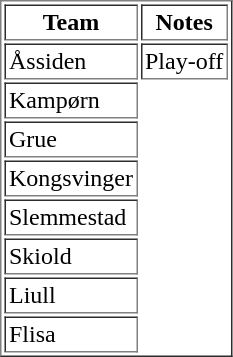<table border="1" cellpadding="2">
<tr>
<th>Team</th>
<th>Notes</th>
</tr>
<tr>
<td>Åssiden</td>
<td>Play-off</td>
</tr>
<tr>
<td>Kampørn</td>
</tr>
<tr>
<td>Grue</td>
</tr>
<tr>
<td>Kongsvinger</td>
</tr>
<tr>
<td>Slemmestad</td>
</tr>
<tr>
<td>Skiold</td>
</tr>
<tr>
<td>Liull</td>
</tr>
<tr>
<td>Flisa</td>
</tr>
</table>
